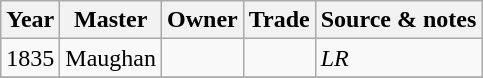<table class=" wikitable">
<tr>
<th>Year</th>
<th>Master</th>
<th>Owner</th>
<th>Trade</th>
<th>Source & notes</th>
</tr>
<tr>
<td>1835</td>
<td>Maughan</td>
<td></td>
<td></td>
<td><em>LR</em></td>
</tr>
<tr>
</tr>
</table>
